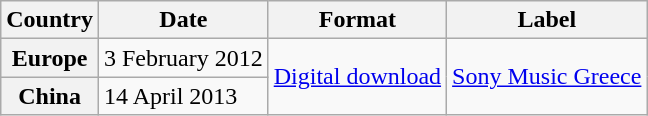<table class="wikitable plainrowheaders">
<tr>
<th scope="col">Country</th>
<th scope="col">Date</th>
<th scope="col">Format</th>
<th scope="col">Label</th>
</tr>
<tr>
<th scope="row">Europe</th>
<td>3 February 2012</td>
<td rowspan="2"><a href='#'>Digital download</a></td>
<td rowspan="2"><a href='#'>Sony Music Greece</a></td>
</tr>
<tr>
<th scope="row">China</th>
<td>14 April 2013</td>
</tr>
</table>
